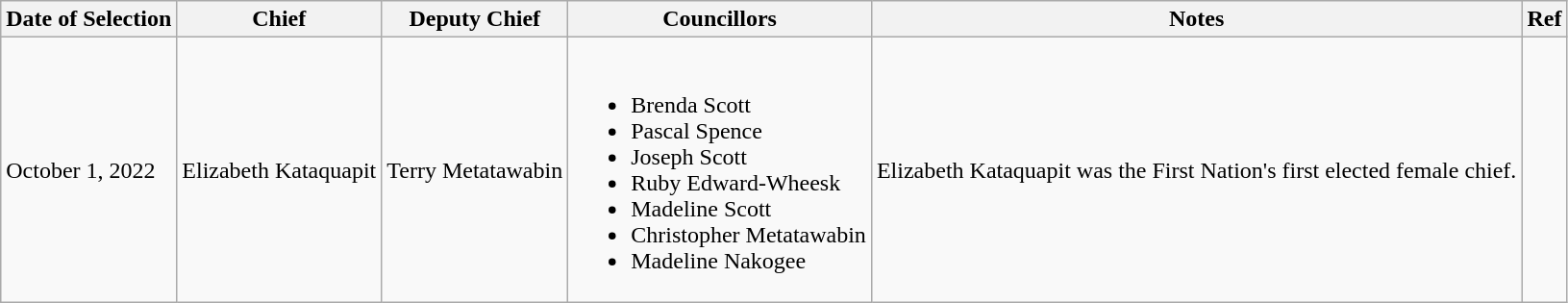<table class="wikitable">
<tr>
<th>Date of Selection</th>
<th>Chief</th>
<th>Deputy Chief</th>
<th>Councillors</th>
<th>Notes</th>
<th>Ref</th>
</tr>
<tr>
<td>October 1, 2022</td>
<td>Elizabeth Kataquapit</td>
<td>Terry Metatawabin</td>
<td><br><ul><li>Brenda Scott</li><li>Pascal Spence</li><li>Joseph Scott</li><li>Ruby Edward-Wheesk</li><li>Madeline Scott</li><li>Christopher Metatawabin</li><li>Madeline Nakogee</li></ul></td>
<td>Elizabeth Kataquapit was the First Nation's first elected female chief.</td>
<td></td>
</tr>
</table>
